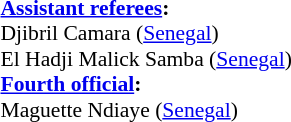<table width=50% style="font-size: 90%">
<tr>
<td><br><strong><a href='#'>Assistant referees</a>:</strong>
<br>Djibril Camara (<a href='#'>Senegal</a>)
<br>El Hadji Malick Samba (<a href='#'>Senegal</a>)
<br><strong><a href='#'>Fourth official</a>:</strong>
<br>Maguette Ndiaye (<a href='#'>Senegal</a>)</td>
</tr>
</table>
